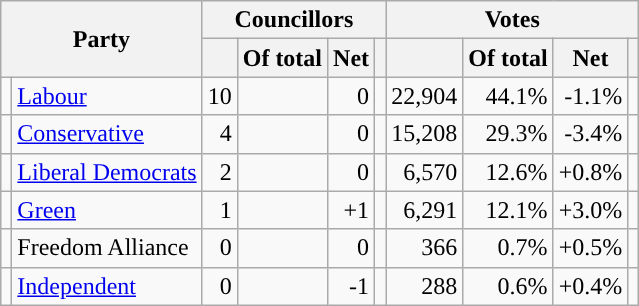<table class="wikitable sortable" style="text-align:center;">
<tr>
<th colspan="2" rowspan="2">Party</th>
<th colspan="4">Councillors</th>
<th colspan="4">Votes</th>
</tr>
<tr>
<th></th>
<th>Of total</th>
<th>Net</th>
<th class="unsortable"></th>
<th></th>
<th>Of total</th>
<th>Net</th>
<th class="unsortable"></th>
</tr>
<tr>
<td style="background:"></td>
<td style="text-align:left;"><a href='#'>Labour</a></td>
<td style="text-align:right;">10</td>
<td style="text-align:right;"></td>
<td style="text-align:right;">0</td>
<td data-sort-value=""></td>
<td style="text-align:right;">22,904</td>
<td style="text-align:right;">44.1%</td>
<td style="text-align:right;">-1.1%</td>
<td></td>
</tr>
<tr>
<td style="background:"></td>
<td style="text-align:left;"><a href='#'>Conservative</a></td>
<td style="text-align:right;">4</td>
<td style="text-align:right;"></td>
<td style="text-align:right;">0</td>
<td data-sort-value=""></td>
<td style="text-align:right;">15,208</td>
<td style="text-align:right;">29.3%</td>
<td style="text-align:right;">-3.4%</td>
<td></td>
</tr>
<tr>
<td style="background:"></td>
<td style="text-align:left;"><a href='#'>Liberal Democrats</a></td>
<td style="text-align:right;">2</td>
<td style="text-align:right;"></td>
<td style="text-align:right;">0</td>
<td data-sort-value=""></td>
<td style="text-align:right;">6,570</td>
<td style="text-align:right;">12.6%</td>
<td style="text-align:right;">+0.8%</td>
<td></td>
</tr>
<tr>
<td style="background:"></td>
<td style="text-align:left;"><a href='#'>Green</a></td>
<td style="text-align:right;">1</td>
<td style="text-align:right;"></td>
<td style="text-align:right;">+1</td>
<td data-sort-value=""></td>
<td style="text-align:right;">6,291</td>
<td style="text-align:right;">12.1%</td>
<td style="text-align:right;">+3.0%</td>
<td></td>
</tr>
<tr>
<td style="background:"></td>
<td style="text-align:left;">Freedom Alliance</td>
<td style="text-align:right;">0</td>
<td style="text-align:right;"></td>
<td style="text-align:right;">0</td>
<td data-sort-value=""></td>
<td style="text-align:right;">366</td>
<td style="text-align:right;">0.7%</td>
<td style="text-align:right;">+0.5%</td>
<td></td>
</tr>
<tr>
<td style="background:"></td>
<td style="text-align:left;"><a href='#'>Independent</a></td>
<td style="text-align:right;">0</td>
<td style="text-align:right;"></td>
<td style="text-align:right;">-1</td>
<td data-sort-value=""></td>
<td style="text-align:right;">288</td>
<td style="text-align:right;">0.6%</td>
<td style="text-align:right;">+0.4%</td>
<td></td>
</tr>
</table>
